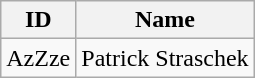<table class="wikitable">
<tr>
<th>ID</th>
<th>Name</th>
</tr>
<tr>
<td>AzZze</td>
<td>Patrick Straschek</td>
</tr>
</table>
